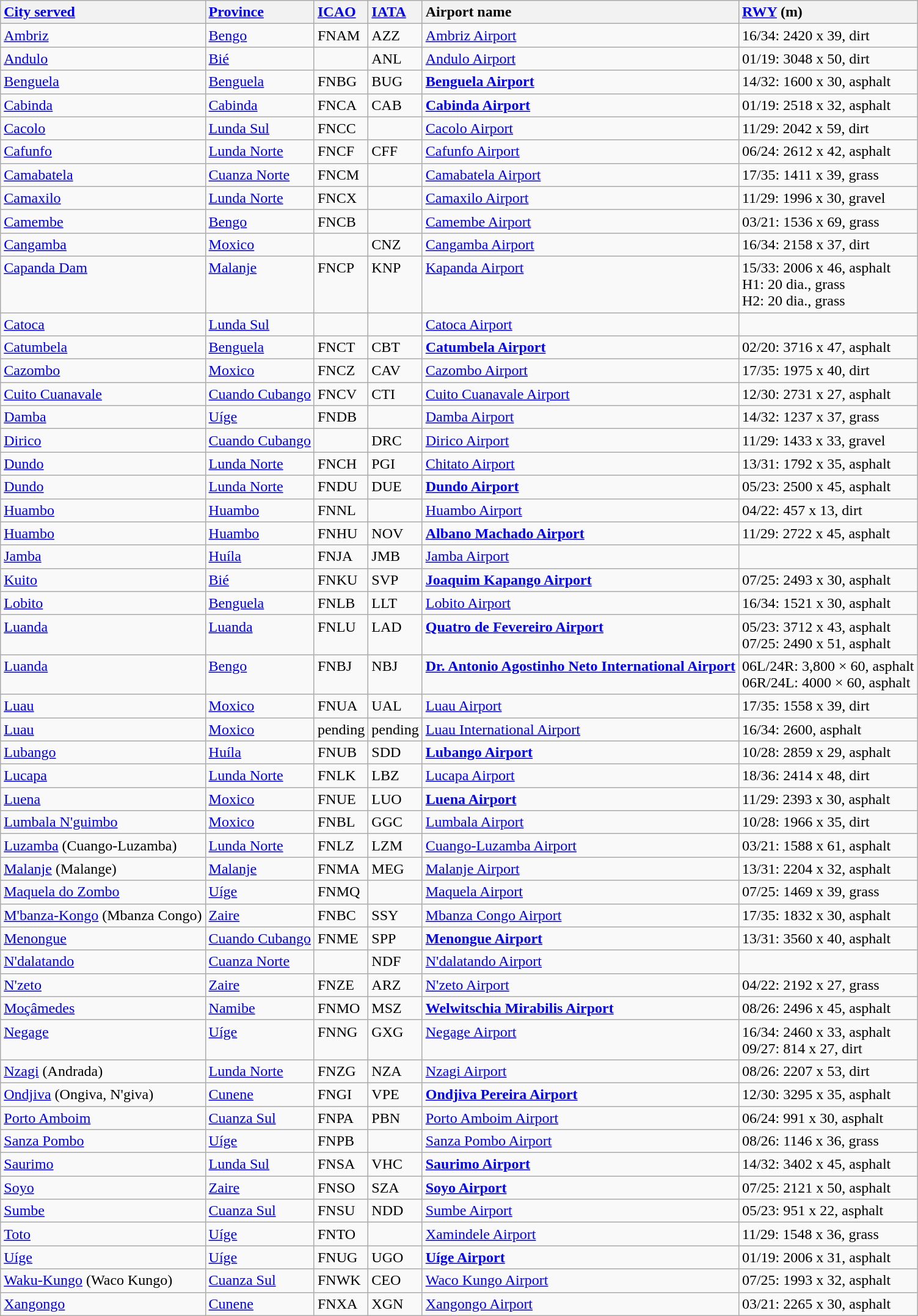<table class="wikitable sortable">
<tr valign="baseline">
<th style="text-align:left;"><a href='#'>City served</a></th>
<th style="text-align:left;"><a href='#'>Province</a></th>
<th style="text-align:left;"><a href='#'>ICAO</a></th>
<th style="text-align:left;"><a href='#'>IATA</a></th>
<th style="text-align:left;">Airport name</th>
<th style="text-align:left;"><a href='#'>RWY</a> (m)</th>
</tr>
<tr valign="top">
<td><a href='#'>Ambriz</a></td>
<td><a href='#'>Bengo</a></td>
<td>FNAM</td>
<td>AZZ</td>
<td><a href='#'>Ambriz Airport</a></td>
<td>16/34: 2420 x 39, dirt</td>
</tr>
<tr valign="top">
<td><a href='#'>Andulo</a></td>
<td><a href='#'>Bié</a></td>
<td></td>
<td>ANL</td>
<td><a href='#'>Andulo Airport</a></td>
<td>01/19: 3048 x 50, dirt</td>
</tr>
<tr valign="top">
<td><a href='#'>Benguela</a></td>
<td><a href='#'>Benguela</a></td>
<td>FNBG</td>
<td>BUG</td>
<td><strong><a href='#'>Benguela Airport</a></strong></td>
<td>14/32: 1600 x 30, asphalt</td>
</tr>
<tr valign="top">
<td><a href='#'>Cabinda</a></td>
<td><a href='#'>Cabinda</a></td>
<td>FNCA</td>
<td>CAB</td>
<td><strong><a href='#'>Cabinda Airport</a></strong></td>
<td>01/19: 2518 x 32, asphalt</td>
</tr>
<tr valign=top>
<td><a href='#'>Cacolo</a></td>
<td><a href='#'>Lunda Sul</a></td>
<td>FNCC</td>
<td></td>
<td><a href='#'>Cacolo Airport</a></td>
<td>11/29: 2042 x 59, dirt</td>
</tr>
<tr valign="top">
<td><a href='#'>Cafunfo</a></td>
<td><a href='#'>Lunda Norte</a></td>
<td>FNCF</td>
<td>CFF</td>
<td><a href='#'>Cafunfo Airport</a></td>
<td>06/24: 2612 x 42, asphalt</td>
</tr>
<tr valign=top>
<td><a href='#'>Camabatela</a></td>
<td><a href='#'>Cuanza Norte</a></td>
<td>FNCM</td>
<td></td>
<td><a href='#'>Camabatela Airport</a></td>
<td>17/35: 1411 x 39, grass</td>
</tr>
<tr valign="top">
<td><a href='#'>Camaxilo</a></td>
<td><a href='#'>Lunda Norte</a></td>
<td>FNCX</td>
<td></td>
<td><a href='#'>Camaxilo Airport</a></td>
<td>11/29: 1996 x 30, gravel</td>
</tr>
<tr valign=top>
<td><a href='#'>Camembe</a></td>
<td><a href='#'>Bengo</a></td>
<td>FNCB</td>
<td></td>
<td><a href='#'>Camembe Airport</a></td>
<td>03/21: 1536 x 69, grass</td>
</tr>
<tr valign="top">
<td><a href='#'>Cangamba</a></td>
<td><a href='#'>Moxico</a></td>
<td></td>
<td>CNZ</td>
<td><a href='#'>Cangamba Airport</a></td>
<td>16/34: 2158 x 37, dirt</td>
</tr>
<tr valign="top">
<td><a href='#'>Capanda Dam</a></td>
<td><a href='#'>Malanje</a></td>
<td>FNCP</td>
<td>KNP</td>
<td><a href='#'>Kapanda Airport</a></td>
<td>15/33: 2006 x 46, asphalt<br>H1: 20 dia., grass<br>H2: 20 dia., grass</td>
</tr>
<tr valign="top">
<td><a href='#'>Catoca</a></td>
<td><a href='#'>Lunda Sul</a></td>
<td></td>
<td></td>
<td><a href='#'>Catoca Airport</a></td>
<td></td>
</tr>
<tr valign="top">
<td><a href='#'>Catumbela</a></td>
<td><a href='#'>Benguela</a></td>
<td>FNCT</td>
<td>CBT</td>
<td><strong><a href='#'>Catumbela Airport</a></strong></td>
<td>02/20: 3716 x 47, asphalt</td>
</tr>
<tr valign="top">
<td><a href='#'>Cazombo</a></td>
<td><a href='#'>Moxico</a></td>
<td>FNCZ</td>
<td>CAV</td>
<td><a href='#'>Cazombo Airport</a></td>
<td>17/35: 1975 x 40, dirt</td>
</tr>
<tr valign="top">
<td><a href='#'>Cuito Cuanavale</a></td>
<td><a href='#'>Cuando Cubango</a></td>
<td>FNCV</td>
<td>CTI</td>
<td><a href='#'>Cuito Cuanavale Airport</a></td>
<td>12/30: 2731 x 27, asphalt</td>
</tr>
<tr valign=top>
<td><a href='#'>Damba</a></td>
<td><a href='#'>Uíge</a></td>
<td>FNDB</td>
<td></td>
<td><a href='#'>Damba Airport</a></td>
<td>14/32: 1237 x 37, grass</td>
</tr>
<tr valign="top">
<td><a href='#'>Dirico</a></td>
<td><a href='#'>Cuando Cubango</a></td>
<td></td>
<td>DRC</td>
<td><a href='#'>Dirico Airport</a></td>
<td>11/29: 1433 x 33, gravel</td>
</tr>
<tr valign="top">
<td><a href='#'>Dundo</a></td>
<td><a href='#'>Lunda Norte</a></td>
<td>FNCH</td>
<td>PGI</td>
<td><a href='#'>Chitato Airport</a></td>
<td>13/31: 1792 x 35, asphalt</td>
</tr>
<tr valign="top">
<td><a href='#'>Dundo</a></td>
<td><a href='#'>Lunda Norte</a></td>
<td>FNDU</td>
<td>DUE</td>
<td><strong><a href='#'>Dundo Airport</a></strong></td>
<td>05/23: 2500 x 45, asphalt</td>
</tr>
<tr valign=top>
<td><a href='#'>Huambo</a></td>
<td><a href='#'>Huambo</a></td>
<td>FNNL</td>
<td></td>
<td><a href='#'>Huambo Airport</a></td>
<td>04/22: 457 x 13, dirt</td>
</tr>
<tr valign="top">
<td><a href='#'>Huambo</a></td>
<td><a href='#'>Huambo</a></td>
<td>FNHU</td>
<td>NOV</td>
<td><strong><a href='#'>Albano Machado Airport</a></strong></td>
<td>11/29: 2722 x 45, asphalt</td>
</tr>
<tr valign="top">
<td><a href='#'>Jamba</a></td>
<td><a href='#'>Huíla</a></td>
<td>FNJA</td>
<td>JMB</td>
<td><a href='#'>Jamba Airport</a></td>
<td></td>
</tr>
<tr valign="top">
<td><a href='#'>Kuito</a></td>
<td><a href='#'>Bié</a></td>
<td>FNKU</td>
<td>SVP</td>
<td><strong><a href='#'>Joaquim Kapango Airport</a></strong></td>
<td>07/25: 2493 x 30, asphalt</td>
</tr>
<tr valign="top">
<td><a href='#'>Lobito</a></td>
<td><a href='#'>Benguela</a></td>
<td>FNLB</td>
<td>LLT</td>
<td><a href='#'>Lobito Airport</a></td>
<td>16/34: 1521 x 30, asphalt</td>
</tr>
<tr valign="top">
<td><a href='#'>Luanda</a></td>
<td><a href='#'>Luanda</a></td>
<td>FNLU</td>
<td>LAD</td>
<td><strong><a href='#'>Quatro de Fevereiro Airport</a></strong></td>
<td>05/23: 3712 x 43, asphalt<br>07/25: 2490 x 51, asphalt</td>
</tr>
<tr valign="top">
<td><a href='#'>Luanda</a></td>
<td><a href='#'>Bengo</a></td>
<td>FNBJ</td>
<td>NBJ</td>
<td><strong><a href='#'>Dr. Antonio Agostinho Neto International Airport</a></strong></td>
<td>06L/24R: 3,800 × 60, asphalt<br>06R/24L: 4000 × 60, asphalt</td>
</tr>
<tr valign="top">
<td><a href='#'>Luau</a></td>
<td><a href='#'>Moxico</a></td>
<td>FNUA</td>
<td>UAL</td>
<td><a href='#'>Luau Airport</a></td>
<td>17/35: 1558 x 39, dirt</td>
</tr>
<tr valign="top">
<td><a href='#'>Luau</a></td>
<td><a href='#'>Moxico</a></td>
<td>pending</td>
<td>pending</td>
<td><a href='#'>Luau International Airport</a></td>
<td>16/34: 2600, asphalt</td>
</tr>
<tr valign="top">
<td><a href='#'>Lubango</a></td>
<td><a href='#'>Huíla</a></td>
<td>FNUB</td>
<td>SDD</td>
<td><strong><a href='#'>Lubango Airport</a></strong></td>
<td>10/28: 2859 x 29, asphalt</td>
</tr>
<tr valign="top">
<td><a href='#'>Lucapa</a></td>
<td><a href='#'>Lunda Norte</a></td>
<td>FNLK</td>
<td>LBZ</td>
<td><a href='#'>Lucapa Airport</a></td>
<td>18/36: 2414 x 48, dirt</td>
</tr>
<tr valign="top">
<td><a href='#'>Luena</a></td>
<td><a href='#'>Moxico</a></td>
<td>FNUE</td>
<td>LUO</td>
<td><strong><a href='#'>Luena Airport</a></strong></td>
<td>11/29: 2393 x 30, asphalt</td>
</tr>
<tr valign="top">
<td><a href='#'>Lumbala N'guimbo</a></td>
<td><a href='#'>Moxico</a></td>
<td>FNBL</td>
<td>GGC</td>
<td><a href='#'>Lumbala Airport</a></td>
<td>10/28: 1966 x 35, dirt</td>
</tr>
<tr valign="top">
<td><a href='#'>Luzamba</a> (Cuango-Luzamba)</td>
<td><a href='#'>Lunda Norte</a></td>
<td>FNLZ</td>
<td>LZM</td>
<td><a href='#'>Cuango-Luzamba Airport</a></td>
<td>03/21: 1588 x 61, asphalt</td>
</tr>
<tr valign="top">
<td><a href='#'>Malanje</a> (Malange)</td>
<td><a href='#'>Malanje</a></td>
<td>FNMA</td>
<td>MEG</td>
<td><a href='#'>Malanje Airport</a></td>
<td>13/31: 2204 x 32, asphalt</td>
</tr>
<tr valign="top">
<td><a href='#'>Maquela do Zombo</a></td>
<td><a href='#'>Uíge</a></td>
<td>FNMQ</td>
<td></td>
<td><a href='#'>Maquela Airport</a></td>
<td>07/25: 1469 x 39, grass</td>
</tr>
<tr valign="top">
<td><a href='#'>M'banza-Kongo</a> (Mbanza Congo)</td>
<td><a href='#'>Zaire</a></td>
<td>FNBC</td>
<td>SSY</td>
<td><a href='#'>Mbanza Congo Airport</a></td>
<td>17/35: 1832 x 30, asphalt</td>
</tr>
<tr valign="top">
<td><a href='#'>Menongue</a></td>
<td><a href='#'>Cuando Cubango</a></td>
<td>FNME</td>
<td>SPP</td>
<td><strong><a href='#'>Menongue Airport</a></strong></td>
<td>13/31: 3560 x 40, asphalt</td>
</tr>
<tr valign=top>
<td><a href='#'>N'dalatando</a></td>
<td><a href='#'>Cuanza Norte</a></td>
<td></td>
<td>NDF</td>
<td><a href='#'>N'dalatando Airport</a></td>
<td></td>
</tr>
<tr valign="top">
<td><a href='#'>N'zeto</a></td>
<td><a href='#'>Zaire</a></td>
<td>FNZE</td>
<td>ARZ</td>
<td><a href='#'>N'zeto Airport</a></td>
<td>04/22: 2192 x 27, grass</td>
</tr>
<tr valign="top">
<td><a href='#'>Moçâmedes</a></td>
<td><a href='#'>Namibe</a></td>
<td>FNMO</td>
<td>MSZ</td>
<td><strong><a href='#'>Welwitschia Mirabilis Airport</a></strong></td>
<td>08/26: 2496 x 45, asphalt</td>
</tr>
<tr valign="top">
<td><a href='#'>Negage</a></td>
<td><a href='#'>Uíge</a></td>
<td>FNNG</td>
<td>GXG</td>
<td><a href='#'>Negage Airport</a></td>
<td>16/34: 2460 x 33, asphalt<br>09/27: 814 x 27, dirt</td>
</tr>
<tr valign="top">
<td><a href='#'>Nzagi</a> (Andrada)</td>
<td><a href='#'>Lunda Norte</a></td>
<td>FNZG</td>
<td>NZA</td>
<td><a href='#'>Nzagi Airport</a></td>
<td>08/26: 2207 x 53, dirt</td>
</tr>
<tr valign="top">
<td><a href='#'>Ondjiva</a> (Ongiva, N'giva)</td>
<td><a href='#'>Cunene</a></td>
<td>FNGI</td>
<td>VPE</td>
<td><strong><a href='#'>Ondjiva Pereira Airport</a></strong></td>
<td>12/30: 3295 x 35, asphalt</td>
</tr>
<tr valign="top">
<td><a href='#'>Porto Amboim</a></td>
<td><a href='#'>Cuanza Sul</a></td>
<td>FNPA</td>
<td>PBN</td>
<td><a href='#'>Porto Amboim Airport</a></td>
<td>06/24: 991 x 30, asphalt</td>
</tr>
<tr valign=top>
<td><a href='#'>Sanza Pombo</a></td>
<td><a href='#'>Uíge</a></td>
<td>FNPB</td>
<td></td>
<td><a href='#'>Sanza Pombo Airport</a></td>
<td>08/26: 1146 x 36, grass</td>
</tr>
<tr valign="top">
<td><a href='#'>Saurimo</a></td>
<td><a href='#'>Lunda Sul</a></td>
<td>FNSA</td>
<td>VHC</td>
<td><strong><a href='#'>Saurimo Airport</a></strong></td>
<td>14/32: 3402 x 45, asphalt</td>
</tr>
<tr valign="top">
<td><a href='#'>Soyo</a></td>
<td><a href='#'>Zaire</a></td>
<td>FNSO</td>
<td>SZA</td>
<td><strong><a href='#'>Soyo Airport</a></strong></td>
<td>07/25: 2121 x 50, asphalt</td>
</tr>
<tr valign="top">
<td><a href='#'>Sumbe</a></td>
<td><a href='#'>Cuanza Sul</a></td>
<td>FNSU</td>
<td>NDD</td>
<td><a href='#'>Sumbe Airport</a></td>
<td>05/23: 951 x 22, asphalt</td>
</tr>
<tr valign=top>
<td><a href='#'>Toto</a></td>
<td><a href='#'>Uíge</a></td>
<td>FNTO</td>
<td></td>
<td><a href='#'>Xamindele Airport</a></td>
<td>11/29: 1548 x 36, grass</td>
</tr>
<tr valign="top">
<td><a href='#'>Uíge</a></td>
<td><a href='#'>Uíge</a></td>
<td>FNUG</td>
<td>UGO</td>
<td><strong><a href='#'>Uíge Airport</a></strong></td>
<td>01/19: 2006 x 31, asphalt</td>
</tr>
<tr valign="top">
<td><a href='#'>Waku-Kungo</a> (Waco Kungo)</td>
<td><a href='#'>Cuanza Sul</a></td>
<td>FNWK</td>
<td>CEO</td>
<td><a href='#'>Waco Kungo Airport</a></td>
<td>07/25: 1993 x 32, asphalt</td>
</tr>
<tr valign="top">
<td><a href='#'>Xangongo</a></td>
<td><a href='#'>Cunene</a></td>
<td>FNXA</td>
<td>XGN</td>
<td><a href='#'>Xangongo Airport</a></td>
<td>03/21: 2265 x 30, asphalt</td>
</tr>
</table>
